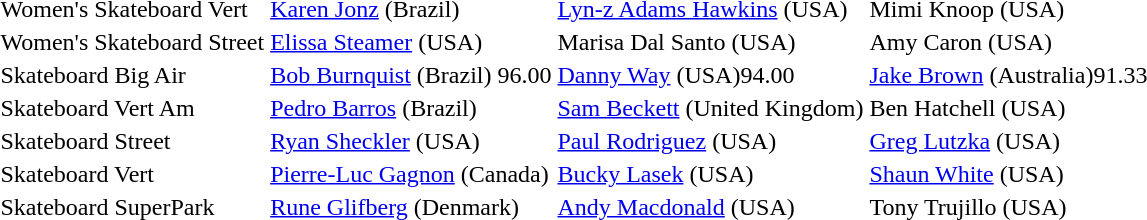<table>
<tr>
<td>Women's Skateboard Vert</td>
<td><a href='#'>Karen Jonz</a>  (Brazil)</td>
<td><a href='#'>Lyn-z Adams Hawkins</a>  (USA)</td>
<td>Mimi Knoop  (USA)</td>
</tr>
<tr>
<td>Women's Skateboard Street</td>
<td><a href='#'>Elissa Steamer</a>  (USA)</td>
<td>Marisa Dal Santo  (USA)</td>
<td>Amy Caron  (USA)</td>
</tr>
<tr>
<td>Skateboard Big Air</td>
<td><a href='#'>Bob Burnquist</a>  (Brazil) 96.00</td>
<td><a href='#'>Danny Way</a>  (USA)94.00</td>
<td><a href='#'>Jake Brown</a>  (Australia)91.33</td>
</tr>
<tr>
<td>Skateboard Vert Am</td>
<td><a href='#'>Pedro Barros</a>  (Brazil)</td>
<td><a href='#'>Sam Beckett</a>  (United Kingdom)</td>
<td>Ben Hatchell  (USA)</td>
</tr>
<tr>
<td>Skateboard Street</td>
<td><a href='#'>Ryan Sheckler</a>  (USA)</td>
<td><a href='#'>Paul Rodriguez</a>  (USA)</td>
<td><a href='#'>Greg Lutzka</a>  (USA)</td>
</tr>
<tr>
<td>Skateboard Vert</td>
<td><a href='#'>Pierre-Luc Gagnon</a>  (Canada)</td>
<td><a href='#'>Bucky Lasek</a>  (USA)</td>
<td><a href='#'>Shaun White</a>  (USA)</td>
</tr>
<tr>
<td>Skateboard SuperPark</td>
<td><a href='#'>Rune Glifberg</a>  (Denmark)</td>
<td><a href='#'>Andy Macdonald</a>  (USA)</td>
<td>Tony Trujillo  (USA)</td>
</tr>
</table>
